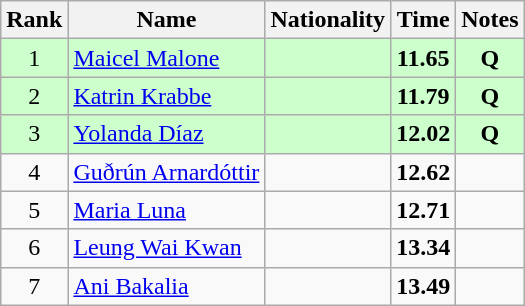<table class="wikitable sortable" style="text-align:center">
<tr>
<th>Rank</th>
<th>Name</th>
<th>Nationality</th>
<th>Time</th>
<th>Notes</th>
</tr>
<tr bgcolor=ccffcc>
<td>1</td>
<td align=left><a href='#'>Maicel Malone</a></td>
<td align=left></td>
<td><strong>11.65</strong></td>
<td><strong>Q</strong></td>
</tr>
<tr bgcolor=ccffcc>
<td>2</td>
<td align=left><a href='#'>Katrin Krabbe</a></td>
<td align=left></td>
<td><strong>11.79</strong></td>
<td><strong>Q</strong></td>
</tr>
<tr bgcolor=ccffcc>
<td>3</td>
<td align=left><a href='#'>Yolanda Díaz</a></td>
<td align=left></td>
<td><strong>12.02</strong></td>
<td><strong>Q</strong></td>
</tr>
<tr>
<td>4</td>
<td align=left><a href='#'>Guðrún Arnardóttir</a></td>
<td align=left></td>
<td><strong>12.62</strong></td>
<td></td>
</tr>
<tr>
<td>5</td>
<td align=left><a href='#'>Maria Luna</a></td>
<td align=left></td>
<td><strong>12.71</strong></td>
<td></td>
</tr>
<tr>
<td>6</td>
<td align=left><a href='#'>Leung Wai Kwan</a></td>
<td align=left></td>
<td><strong>13.34</strong></td>
<td></td>
</tr>
<tr>
<td>7</td>
<td align=left><a href='#'>Ani Bakalia</a></td>
<td align=left></td>
<td><strong>13.49</strong></td>
<td></td>
</tr>
</table>
